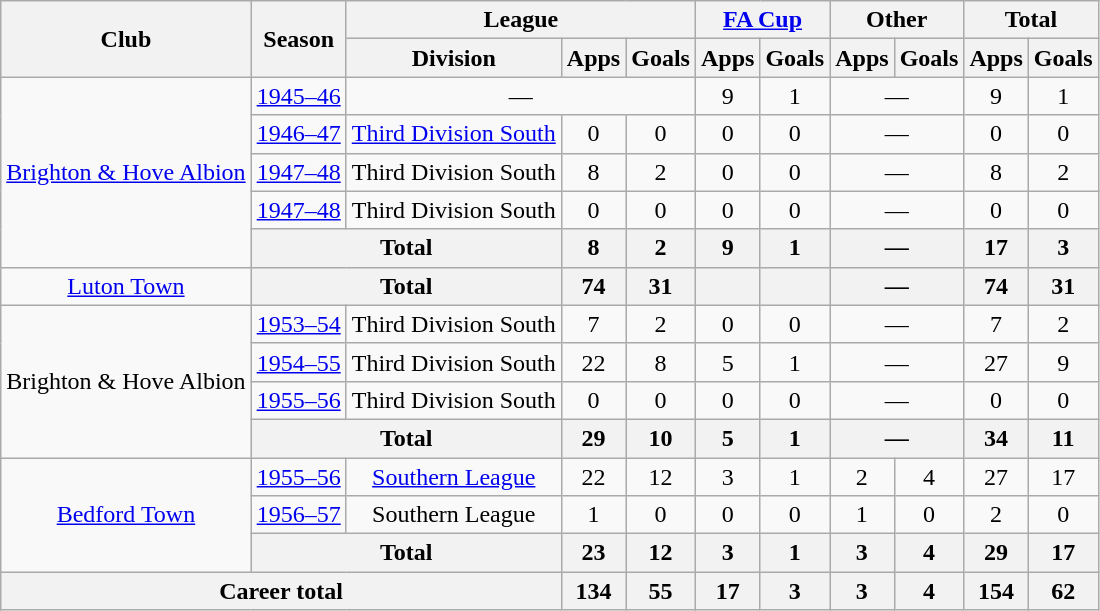<table class="wikitable" style=text-align:center>
<tr>
<th rowspan=2>Club</th>
<th rowspan=2>Season</th>
<th colspan=3>League</th>
<th colspan=2><a href='#'>FA Cup</a></th>
<th colspan=2>Other</th>
<th colspan=2>Total</th>
</tr>
<tr>
<th>Division</th>
<th>Apps</th>
<th>Goals</th>
<th>Apps</th>
<th>Goals</th>
<th>Apps</th>
<th>Goals</th>
<th>Apps</th>
<th>Goals</th>
</tr>
<tr>
<td rowspan=5><a href='#'>Brighton & Hove Albion</a></td>
<td><a href='#'>1945–46</a></td>
<td colspan=3>—</td>
<td>9</td>
<td>1</td>
<td colspan=2>—</td>
<td>9</td>
<td>1</td>
</tr>
<tr>
<td><a href='#'>1946–47</a></td>
<td><a href='#'>Third Division South</a></td>
<td>0</td>
<td>0</td>
<td>0</td>
<td>0</td>
<td colspan=2>—</td>
<td>0</td>
<td>0</td>
</tr>
<tr>
<td><a href='#'>1947–48</a></td>
<td>Third Division South</td>
<td>8</td>
<td>2</td>
<td>0</td>
<td>0</td>
<td colspan=2>—</td>
<td>8</td>
<td>2</td>
</tr>
<tr>
<td><a href='#'>1947–48</a></td>
<td>Third Division South</td>
<td>0</td>
<td>0</td>
<td>0</td>
<td>0</td>
<td colspan=2>—</td>
<td>0</td>
<td>0</td>
</tr>
<tr>
<th colspan=2>Total</th>
<th>8</th>
<th>2</th>
<th>9</th>
<th>1</th>
<th colspan=2>—</th>
<th>17</th>
<th>3</th>
</tr>
<tr>
<td rowspan=><a href='#'>Luton Town</a></td>
<th colspan=2>Total</th>
<th>74</th>
<th>31</th>
<th></th>
<th></th>
<th colspan=2>—</th>
<th>74</th>
<th>31</th>
</tr>
<tr>
<td rowspan=4>Brighton & Hove Albion</td>
<td><a href='#'>1953–54</a></td>
<td>Third Division South</td>
<td>7</td>
<td>2</td>
<td>0</td>
<td>0</td>
<td colspan=2>—</td>
<td>7</td>
<td>2</td>
</tr>
<tr>
<td><a href='#'>1954–55</a></td>
<td>Third Division South</td>
<td>22</td>
<td>8</td>
<td>5</td>
<td>1</td>
<td colspan=2>—</td>
<td>27</td>
<td>9</td>
</tr>
<tr>
<td><a href='#'>1955–56</a></td>
<td>Third Division South</td>
<td>0</td>
<td>0</td>
<td>0</td>
<td>0</td>
<td colspan=2>—</td>
<td>0</td>
<td>0</td>
</tr>
<tr>
<th colspan=2>Total</th>
<th>29</th>
<th>10</th>
<th>5</th>
<th>1</th>
<th colspan=2>—</th>
<th>34</th>
<th>11</th>
</tr>
<tr>
<td rowspan=3><a href='#'>Bedford Town</a></td>
<td><a href='#'>1955–56</a></td>
<td><a href='#'>Southern League</a></td>
<td>22</td>
<td>12</td>
<td>3</td>
<td>1</td>
<td>2</td>
<td>4</td>
<td>27</td>
<td>17</td>
</tr>
<tr>
<td><a href='#'>1956–57</a></td>
<td>Southern League</td>
<td>1</td>
<td>0</td>
<td>0</td>
<td>0</td>
<td>1</td>
<td>0</td>
<td>2</td>
<td>0</td>
</tr>
<tr>
<th colspan=2>Total</th>
<th>23</th>
<th>12</th>
<th>3</th>
<th>1</th>
<th>3</th>
<th>4</th>
<th>29</th>
<th>17</th>
</tr>
<tr>
<th colspan=3>Career total</th>
<th>134</th>
<th>55</th>
<th>17</th>
<th>3</th>
<th>3</th>
<th>4</th>
<th>154</th>
<th>62</th>
</tr>
</table>
